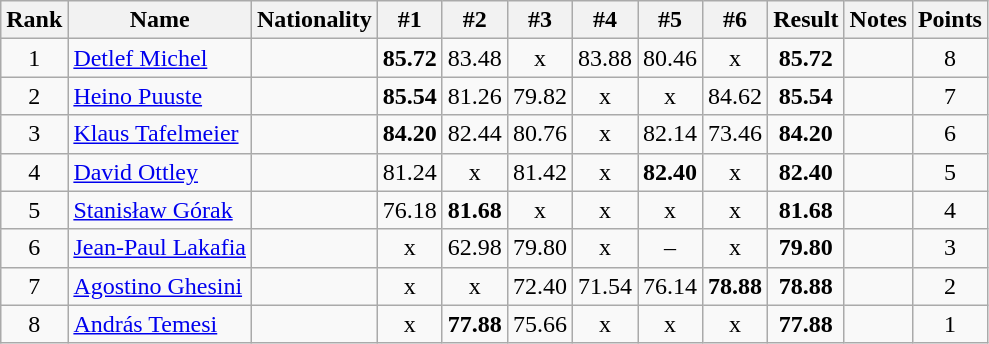<table class="wikitable sortable" style="text-align:center">
<tr>
<th>Rank</th>
<th>Name</th>
<th>Nationality</th>
<th>#1</th>
<th>#2</th>
<th>#3</th>
<th>#4</th>
<th>#5</th>
<th>#6</th>
<th>Result</th>
<th>Notes</th>
<th>Points</th>
</tr>
<tr>
<td>1</td>
<td align=left><a href='#'>Detlef Michel</a></td>
<td align=left></td>
<td><strong>85.72</strong></td>
<td>83.48</td>
<td>x</td>
<td>83.88</td>
<td>80.46</td>
<td>x</td>
<td><strong>85.72</strong></td>
<td></td>
<td>8</td>
</tr>
<tr>
<td>2</td>
<td align=left><a href='#'>Heino Puuste</a></td>
<td align=left></td>
<td><strong>85.54</strong></td>
<td>81.26</td>
<td>79.82</td>
<td>x</td>
<td>x</td>
<td>84.62</td>
<td><strong>85.54</strong></td>
<td></td>
<td>7</td>
</tr>
<tr>
<td>3</td>
<td align=left><a href='#'>Klaus Tafelmeier</a></td>
<td align=left></td>
<td><strong>84.20</strong></td>
<td>82.44</td>
<td>80.76</td>
<td>x</td>
<td>82.14</td>
<td>73.46</td>
<td><strong>84.20</strong></td>
<td></td>
<td>6</td>
</tr>
<tr>
<td>4</td>
<td align=left><a href='#'>David Ottley</a></td>
<td align=left></td>
<td>81.24</td>
<td>x</td>
<td>81.42</td>
<td>x</td>
<td><strong>82.40</strong></td>
<td>x</td>
<td><strong>82.40</strong></td>
<td></td>
<td>5</td>
</tr>
<tr>
<td>5</td>
<td align=left><a href='#'>Stanisław Górak</a></td>
<td align=left></td>
<td>76.18</td>
<td><strong>81.68</strong></td>
<td>x</td>
<td>x</td>
<td>x</td>
<td>x</td>
<td><strong>81.68</strong></td>
<td></td>
<td>4</td>
</tr>
<tr>
<td>6</td>
<td align=left><a href='#'>Jean-Paul Lakafia</a></td>
<td align=left></td>
<td>x</td>
<td>62.98</td>
<td>79.80</td>
<td>x</td>
<td>–</td>
<td>x</td>
<td><strong>79.80</strong></td>
<td></td>
<td>3</td>
</tr>
<tr>
<td>7</td>
<td align=left><a href='#'>Agostino Ghesini</a></td>
<td align=left></td>
<td>x</td>
<td>x</td>
<td>72.40</td>
<td>71.54</td>
<td>76.14</td>
<td><strong>78.88</strong></td>
<td><strong>78.88</strong></td>
<td></td>
<td>2</td>
</tr>
<tr>
<td>8</td>
<td align=left><a href='#'>András Temesi</a></td>
<td align=left></td>
<td>x</td>
<td><strong>77.88</strong></td>
<td>75.66</td>
<td>x</td>
<td>x</td>
<td>x</td>
<td><strong>77.88</strong></td>
<td></td>
<td>1</td>
</tr>
</table>
